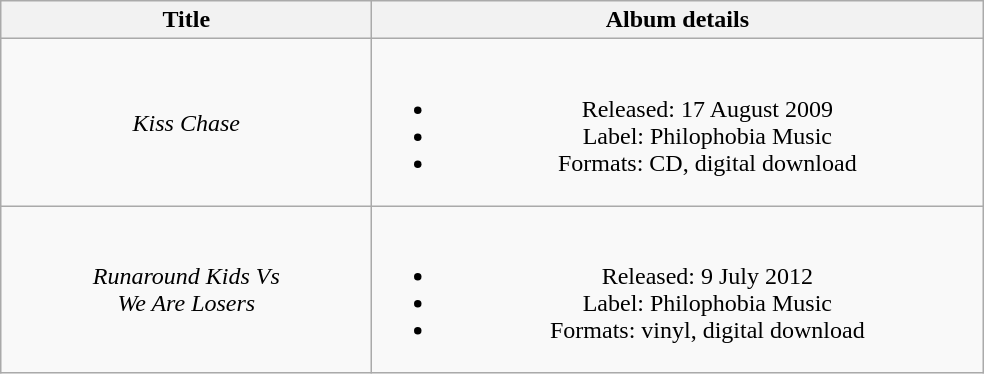<table class="wikitable plainrowheaders" style="text-align:center;">
<tr>
<th style="width:15em;">Title</th>
<th style="width:25em;">Album details</th>
</tr>
<tr>
<td><em>Kiss Chase</em></td>
<td><br><ul><li>Released: 17 August 2009</li><li>Label: Philophobia Music</li><li>Formats: CD, digital download</li></ul></td>
</tr>
<tr>
<td><em>Runaround Kids Vs <br>We Are Losers</em></td>
<td><br><ul><li>Released: 9 July 2012</li><li>Label: Philophobia Music</li><li>Formats: vinyl, digital download</li></ul></td>
</tr>
</table>
